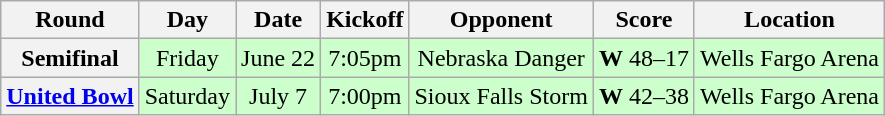<table class="wikitable" style="text-align:center">
<tr>
<th>Round</th>
<th>Day</th>
<th>Date</th>
<th>Kickoff</th>
<th>Opponent</th>
<th>Score</th>
<th>Location</th>
</tr>
<tr bgcolor=#cfc>
<th>Semifinal</th>
<td>Friday</td>
<td>June 22</td>
<td>7:05pm</td>
<td>Nebraska Danger</td>
<td><strong>W</strong> 48–17</td>
<td>Wells Fargo Arena</td>
</tr>
<tr bgcolor=#cfc>
<th><a href='#'>United Bowl</a></th>
<td>Saturday</td>
<td>July 7</td>
<td>7:00pm</td>
<td>Sioux Falls Storm</td>
<td><strong>W</strong> 42–38</td>
<td>Wells Fargo Arena</td>
</tr>
</table>
